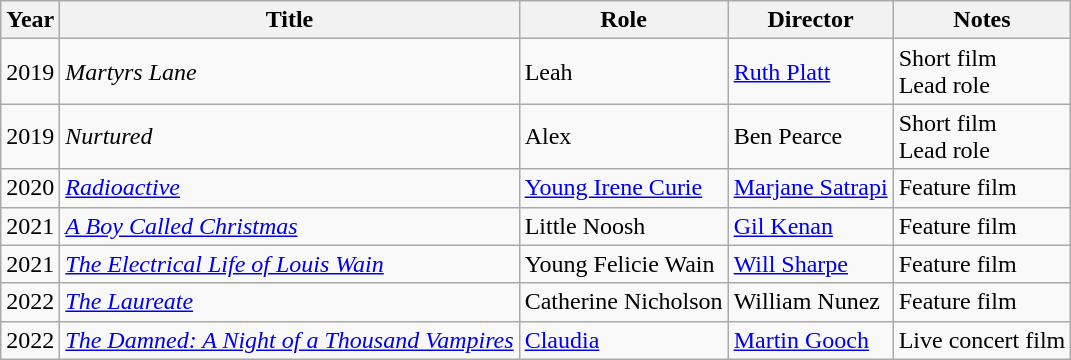<table class="wikitable sortable">
<tr>
<th>Year</th>
<th>Title</th>
<th>Role</th>
<th>Director</th>
<th>Notes</th>
</tr>
<tr>
<td>2019</td>
<td><em>Martyrs Lane</em></td>
<td>Leah</td>
<td><a href='#'>Ruth Platt</a></td>
<td>Short film<br>Lead role</td>
</tr>
<tr>
<td>2019</td>
<td><em>Nurtured</em></td>
<td>Alex</td>
<td>Ben Pearce</td>
<td>Short film<br>Lead role</td>
</tr>
<tr>
<td>2020</td>
<td><em><a href='#'>Radioactive</a></em></td>
<td><a href='#'>Young Irene Curie</a></td>
<td><a href='#'>Marjane Satrapi</a></td>
<td>Feature film</td>
</tr>
<tr>
<td>2021</td>
<td><em><a href='#'>A Boy Called Christmas</a></em></td>
<td>Little Noosh</td>
<td><a href='#'>Gil Kenan</a></td>
<td>Feature film</td>
</tr>
<tr>
<td>2021</td>
<td><em><a href='#'>The Electrical Life of Louis Wain</a></em></td>
<td>Young Felicie Wain</td>
<td><a href='#'>Will Sharpe</a></td>
<td>Feature film</td>
</tr>
<tr>
<td>2022</td>
<td><em><a href='#'>The Laureate</a></em></td>
<td>Catherine Nicholson</td>
<td>William Nunez</td>
<td>Feature film</td>
</tr>
<tr>
<td>2022</td>
<td><em><a href='#'>The Damned: A Night of a Thousand Vampires</a></em></td>
<td><a href='#'>Claudia</a></td>
<td><a href='#'>Martin Gooch</a></td>
<td>Live concert film</td>
</tr>
</table>
